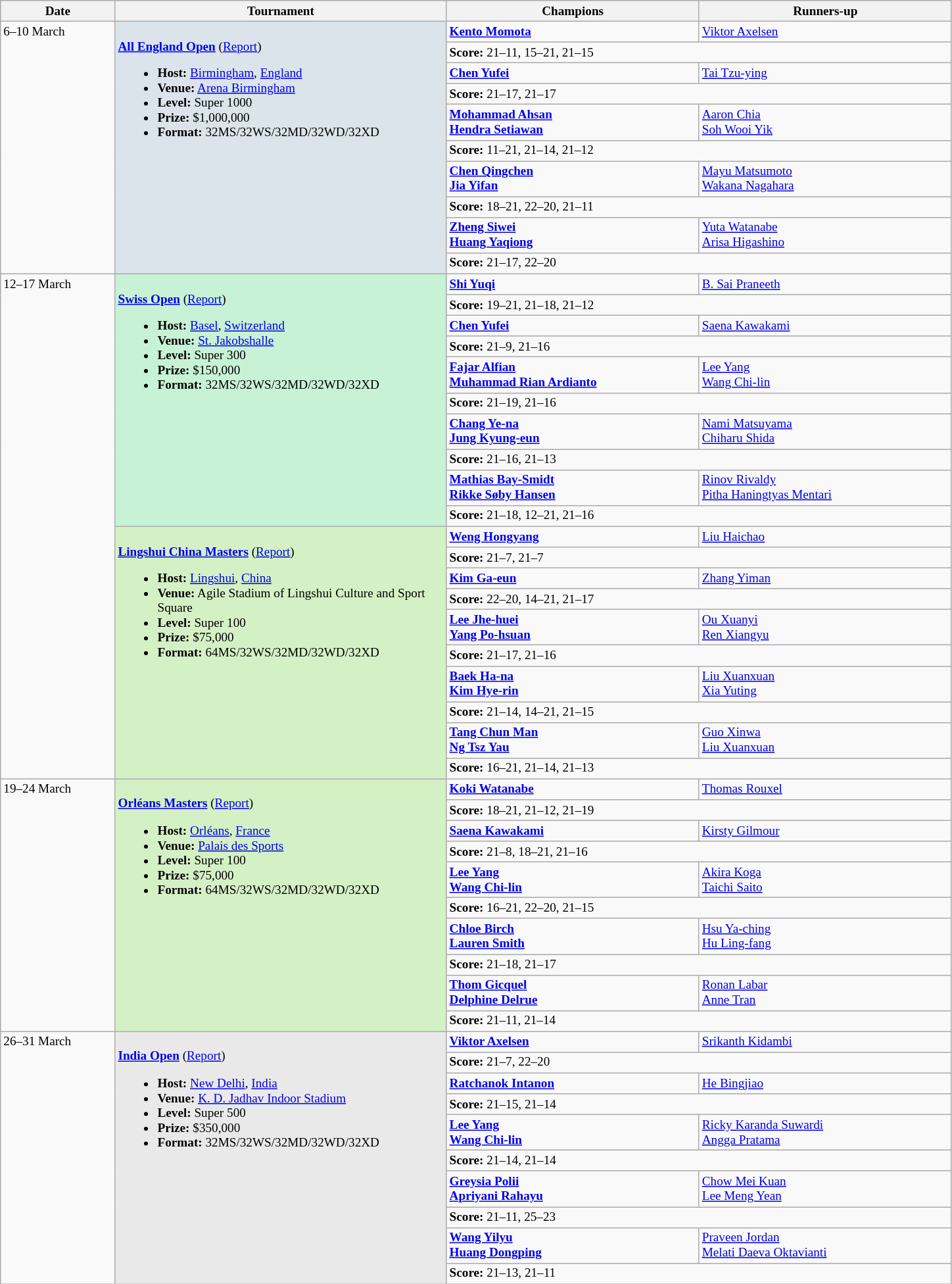<table class=wikitable style=font-size:80%>
<tr>
<th width=110>Date</th>
<th width=330>Tournament</th>
<th width=250>Champions</th>
<th width=250>Runners-up</th>
</tr>
<tr valign=top>
<td rowspan=10>6–10 March</td>
<td style="background:#DAE4EA;" rowspan="10"><br><strong><a href='#'>All England Open</a></strong> (<a href='#'>Report</a>)<ul><li><strong>Host:</strong> <a href='#'>Birmingham</a>, <a href='#'>England</a></li><li><strong>Venue:</strong> <a href='#'>Arena Birmingham</a></li><li><strong>Level:</strong> Super 1000</li><li><strong>Prize:</strong> $1,000,000</li><li><strong>Format:</strong> 32MS/32WS/32MD/32WD/32XD</li></ul></td>
<td><strong> <a href='#'>Kento Momota</a></strong></td>
<td> <a href='#'>Viktor Axelsen</a></td>
</tr>
<tr>
<td colspan=2><strong>Score:</strong> 21–11, 15–21, 21–15</td>
</tr>
<tr valign=top>
<td><strong> <a href='#'>Chen Yufei</a></strong></td>
<td> <a href='#'>Tai Tzu-ying</a></td>
</tr>
<tr>
<td colspan=2><strong>Score:</strong> 21–17, 21–17</td>
</tr>
<tr valign=top>
<td><strong> <a href='#'>Mohammad Ahsan</a><br> <a href='#'>Hendra Setiawan</a></strong></td>
<td> <a href='#'>Aaron Chia</a><br> <a href='#'>Soh Wooi Yik</a></td>
</tr>
<tr>
<td colspan=2><strong>Score:</strong> 11–21, 21–14, 21–12</td>
</tr>
<tr valign=top>
<td><strong> <a href='#'>Chen Qingchen</a><br> <a href='#'>Jia Yifan</a></strong></td>
<td> <a href='#'>Mayu Matsumoto</a><br> <a href='#'>Wakana Nagahara</a></td>
</tr>
<tr>
<td colspan=2><strong>Score:</strong> 18–21, 22–20, 21–11</td>
</tr>
<tr valign=top>
<td><strong> <a href='#'>Zheng Siwei</a><br> <a href='#'>Huang Yaqiong</a></strong></td>
<td> <a href='#'>Yuta Watanabe</a><br> <a href='#'>Arisa Higashino</a></td>
</tr>
<tr>
<td colspan=2><strong>Score:</strong> 21–17, 22–20</td>
</tr>
<tr valign=top>
<td rowspan=20>12–17 March</td>
<td style="background:#C7F2D5;" rowspan="10"><br><strong><a href='#'>Swiss Open</a></strong> (<a href='#'>Report</a>)<ul><li><strong>Host:</strong> <a href='#'>Basel</a>, <a href='#'>Switzerland</a></li><li><strong>Venue:</strong> <a href='#'>St. Jakobshalle</a></li><li><strong>Level:</strong> Super 300</li><li><strong>Prize:</strong> $150,000</li><li><strong>Format:</strong> 32MS/32WS/32MD/32WD/32XD</li></ul></td>
<td><strong> <a href='#'>Shi Yuqi</a></strong></td>
<td> <a href='#'>B. Sai Praneeth</a></td>
</tr>
<tr>
<td colspan=2><strong>Score:</strong> 19–21, 21–18, 21–12</td>
</tr>
<tr valign=top>
<td><strong> <a href='#'>Chen Yufei</a></strong></td>
<td> <a href='#'>Saena Kawakami</a></td>
</tr>
<tr>
<td colspan=2><strong>Score:</strong> 21–9, 21–16</td>
</tr>
<tr valign=top>
<td><strong> <a href='#'>Fajar Alfian</a><br> <a href='#'>Muhammad Rian Ardianto</a></strong></td>
<td> <a href='#'>Lee Yang</a><br> <a href='#'>Wang Chi-lin</a></td>
</tr>
<tr>
<td colspan=2><strong>Score:</strong> 21–19, 21–16</td>
</tr>
<tr valign=top>
<td><strong> <a href='#'>Chang Ye-na</a><br> <a href='#'>Jung Kyung-eun</a></strong></td>
<td> <a href='#'>Nami Matsuyama</a><br> <a href='#'>Chiharu Shida</a></td>
</tr>
<tr>
<td colspan=2><strong>Score:</strong> 21–16, 21–13</td>
</tr>
<tr valign=top>
<td><strong> <a href='#'>Mathias Bay-Smidt</a><br> <a href='#'>Rikke Søby Hansen</a></strong></td>
<td> <a href='#'>Rinov Rivaldy</a><br> <a href='#'>Pitha Haningtyas Mentari</a></td>
</tr>
<tr>
<td colspan=2><strong>Score:</strong> 21–18, 12–21, 21–16</td>
</tr>
<tr valign=top>
<td style="background:#D4F1C5;" rowspan="10"><br><strong><a href='#'>Lingshui China Masters</a></strong> (<a href='#'>Report</a>)<ul><li><strong>Host:</strong> <a href='#'>Lingshui</a>, <a href='#'>China</a></li><li><strong>Venue:</strong> Agile Stadium of Lingshui Culture and Sport Square</li><li><strong>Level:</strong> Super 100</li><li><strong>Prize:</strong> $75,000</li><li><strong>Format:</strong> 64MS/32WS/32MD/32WD/32XD</li></ul></td>
<td><strong> <a href='#'>Weng Hongyang</a></strong></td>
<td> <a href='#'>Liu Haichao</a></td>
</tr>
<tr>
<td colspan=2><strong>Score:</strong> 21–7, 21–7</td>
</tr>
<tr valign=top>
<td><strong> <a href='#'>Kim Ga-eun</a></strong></td>
<td> <a href='#'>Zhang Yiman</a></td>
</tr>
<tr>
<td colspan=2><strong>Score:</strong> 22–20, 14–21, 21–17</td>
</tr>
<tr valign=top>
<td><strong> <a href='#'>Lee Jhe-huei</a><br> <a href='#'>Yang Po-hsuan</a></strong></td>
<td> <a href='#'>Ou Xuanyi</a><br> <a href='#'>Ren Xiangyu</a></td>
</tr>
<tr>
<td colspan=2><strong>Score:</strong> 21–17, 21–16</td>
</tr>
<tr valign=top>
<td><strong> <a href='#'>Baek Ha-na</a><br> <a href='#'>Kim Hye-rin</a></strong></td>
<td> <a href='#'>Liu Xuanxuan</a><br> <a href='#'>Xia Yuting</a></td>
</tr>
<tr>
<td colspan=2><strong>Score:</strong> 21–14, 14–21, 21–15</td>
</tr>
<tr valign=top>
<td><strong> <a href='#'>Tang Chun Man</a><br> <a href='#'>Ng Tsz Yau</a></strong></td>
<td> <a href='#'>Guo Xinwa</a><br> <a href='#'>Liu Xuanxuan</a></td>
</tr>
<tr>
<td colspan=2><strong>Score:</strong> 16–21, 21–14, 21–13</td>
</tr>
<tr valign=top>
<td rowspan=10>19–24 March</td>
<td style="background:#D4F1C5;" rowspan="10"><br><strong><a href='#'>Orléans Masters</a></strong> (<a href='#'>Report</a>)<ul><li><strong>Host:</strong> <a href='#'>Orléans</a>, <a href='#'>France</a></li><li><strong>Venue:</strong> <a href='#'>Palais des Sports</a></li><li><strong>Level:</strong> Super 100</li><li><strong>Prize:</strong> $75,000</li><li><strong>Format:</strong> 64MS/32WS/32MD/32WD/32XD</li></ul></td>
<td><strong> <a href='#'>Koki Watanabe</a></strong></td>
<td> <a href='#'>Thomas Rouxel</a></td>
</tr>
<tr>
<td colspan=2><strong>Score:</strong> 18–21, 21–12, 21–19</td>
</tr>
<tr valign=top>
<td><strong> <a href='#'>Saena Kawakami</a></strong></td>
<td> <a href='#'>Kirsty Gilmour</a></td>
</tr>
<tr>
<td colspan=2><strong>Score:</strong> 21–8, 18–21, 21–16</td>
</tr>
<tr valign=top>
<td><strong> <a href='#'>Lee Yang</a><br> <a href='#'>Wang Chi-lin</a></strong></td>
<td> <a href='#'>Akira Koga</a><br> <a href='#'>Taichi Saito</a></td>
</tr>
<tr>
<td colspan=2><strong>Score:</strong> 16–21, 22–20, 21–15</td>
</tr>
<tr valign=top>
<td><strong> <a href='#'>Chloe Birch</a><br> <a href='#'>Lauren Smith</a></strong></td>
<td> <a href='#'>Hsu Ya-ching</a><br> <a href='#'>Hu Ling-fang</a></td>
</tr>
<tr>
<td colspan=2><strong>Score:</strong> 21–18, 21–17</td>
</tr>
<tr valign=top>
<td><strong> <a href='#'>Thom Gicquel</a><br> <a href='#'>Delphine Delrue</a> </strong></td>
<td> <a href='#'>Ronan Labar</a><br> <a href='#'>Anne Tran</a></td>
</tr>
<tr>
<td colspan=2><strong>Score:</strong> 21–11, 21–14</td>
</tr>
<tr valign=top>
<td rowspan=10>26–31 March</td>
<td style="background:#E9E9E9;" rowspan="10"><br><strong><a href='#'>India Open</a></strong> (<a href='#'>Report</a>)<ul><li><strong>Host:</strong> <a href='#'>New Delhi</a>, <a href='#'>India</a></li><li><strong>Venue:</strong> <a href='#'>K. D. Jadhav Indoor Stadium</a></li><li><strong>Level:</strong> Super 500</li><li><strong>Prize:</strong> $350,000</li><li><strong>Format:</strong> 32MS/32WS/32MD/32WD/32XD</li></ul></td>
<td><strong> <a href='#'>Viktor Axelsen</a></strong></td>
<td> <a href='#'>Srikanth Kidambi</a></td>
</tr>
<tr>
<td colspan=2><strong>Score:</strong> 21–7, 22–20</td>
</tr>
<tr valign=top>
<td><strong> <a href='#'>Ratchanok Intanon</a></strong></td>
<td> <a href='#'>He Bingjiao</a></td>
</tr>
<tr>
<td colspan=2><strong>Score:</strong> 21–15, 21–14</td>
</tr>
<tr valign=top>
<td><strong> <a href='#'>Lee Yang</a><br> <a href='#'>Wang Chi-lin</a></strong></td>
<td> <a href='#'>Ricky Karanda Suwardi</a><br> <a href='#'>Angga Pratama</a></td>
</tr>
<tr>
<td colspan=2><strong>Score:</strong> 21–14, 21–14</td>
</tr>
<tr valign=top>
<td><strong> <a href='#'>Greysia Polii</a><br> <a href='#'>Apriyani Rahayu</a></strong></td>
<td> <a href='#'>Chow Mei Kuan</a><br> <a href='#'>Lee Meng Yean</a></td>
</tr>
<tr>
<td colspan=2><strong>Score:</strong> 21–11, 25–23</td>
</tr>
<tr valign=top>
<td><strong> <a href='#'>Wang Yilyu</a><br> <a href='#'>Huang Dongping</a></strong></td>
<td> <a href='#'>Praveen Jordan</a><br> <a href='#'>Melati Daeva Oktavianti</a></td>
</tr>
<tr>
<td colspan=2><strong>Score:</strong> 21–13, 21–11</td>
</tr>
</table>
